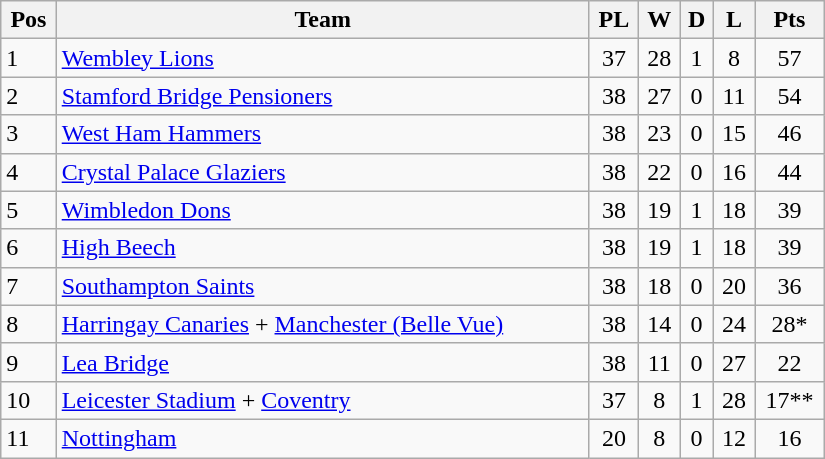<table class=wikitable width="550">
<tr>
<th>Pos</th>
<th>Team</th>
<th>PL</th>
<th>W</th>
<th>D</th>
<th>L</th>
<th>Pts</th>
</tr>
<tr>
<td>1</td>
<td><a href='#'>Wembley Lions</a></td>
<td align="center">37</td>
<td align="center">28</td>
<td align="center">1</td>
<td align="center">8</td>
<td align="center">57</td>
</tr>
<tr>
<td>2</td>
<td><a href='#'>Stamford Bridge Pensioners</a></td>
<td align="center">38</td>
<td align="center">27</td>
<td align="center">0</td>
<td align="center">11</td>
<td align="center">54</td>
</tr>
<tr>
<td>3</td>
<td><a href='#'>West Ham Hammers</a></td>
<td align="center">38</td>
<td align="center">23</td>
<td align="center">0</td>
<td align="center">15</td>
<td align="center">46</td>
</tr>
<tr>
<td>4</td>
<td><a href='#'>Crystal Palace Glaziers</a></td>
<td align="center">38</td>
<td align="center">22</td>
<td align="center">0</td>
<td align="center">16</td>
<td align="center">44</td>
</tr>
<tr>
<td>5</td>
<td><a href='#'>Wimbledon Dons</a></td>
<td align="center">38</td>
<td align="center">19</td>
<td align="center">1</td>
<td align="center">18</td>
<td align="center">39</td>
</tr>
<tr>
<td>6</td>
<td><a href='#'>High Beech</a></td>
<td align="center">38</td>
<td align="center">19</td>
<td align="center">1</td>
<td align="center">18</td>
<td align="center">39</td>
</tr>
<tr>
<td>7</td>
<td><a href='#'>Southampton Saints</a></td>
<td align="center">38</td>
<td align="center">18</td>
<td align="center">0</td>
<td align="center">20</td>
<td align="center">36</td>
</tr>
<tr>
<td>8</td>
<td><a href='#'>Harringay Canaries</a> + <a href='#'>Manchester (Belle Vue)</a></td>
<td align="center">38</td>
<td align="center">14</td>
<td align="center">0</td>
<td align="center">24</td>
<td align="center">28*</td>
</tr>
<tr>
<td>9</td>
<td><a href='#'>Lea Bridge</a></td>
<td align="center">38</td>
<td align="center">11</td>
<td align="center">0</td>
<td align="center">27</td>
<td align="center">22</td>
</tr>
<tr>
<td>10</td>
<td><a href='#'>Leicester Stadium</a> + <a href='#'>Coventry</a></td>
<td align="center">37</td>
<td align="center">8</td>
<td align="center">1</td>
<td align="center">28</td>
<td align="center">17**</td>
</tr>
<tr>
<td>11</td>
<td><a href='#'>Nottingham</a></td>
<td align="center">20</td>
<td align="center">8</td>
<td align="center">0</td>
<td align="center">12</td>
<td align="center">16</td>
</tr>
</table>
